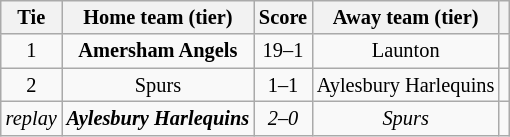<table class="wikitable" style="text-align:center; font-size:85%">
<tr>
<th>Tie</th>
<th>Home team (tier)</th>
<th>Score</th>
<th>Away team (tier)</th>
<th></th>
</tr>
<tr>
<td align="center">1</td>
<td><strong>Amersham Angels</strong></td>
<td align="center">19–1</td>
<td>Launton</td>
<td></td>
</tr>
<tr>
<td align="center">2</td>
<td>Spurs</td>
<td align="center">1–1 </td>
<td>Aylesbury Harlequins</td>
<td></td>
</tr>
<tr>
<td align="center"><em>replay</em></td>
<td><strong><em>Aylesbury Harlequins</em></strong></td>
<td align="center"><em>2–0</em></td>
<td><em>Spurs</em></td>
<td></td>
</tr>
</table>
